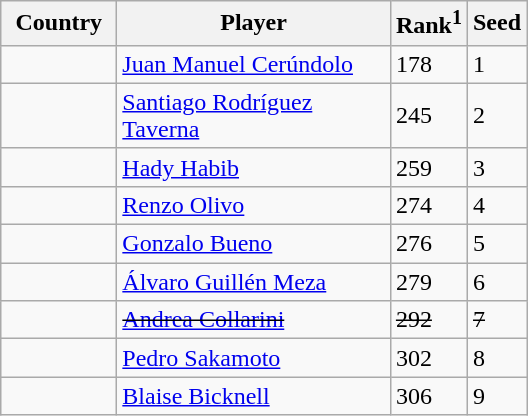<table class="sortable wikitable">
<tr>
<th width="70">Country</th>
<th width="175">Player</th>
<th>Rank<sup>1</sup></th>
<th>Seed</th>
</tr>
<tr>
<td></td>
<td><a href='#'>Juan Manuel Cerúndolo</a></td>
<td>178</td>
<td>1</td>
</tr>
<tr>
<td></td>
<td><a href='#'>Santiago Rodríguez Taverna</a></td>
<td>245</td>
<td>2</td>
</tr>
<tr>
<td></td>
<td><a href='#'>Hady Habib</a></td>
<td>259</td>
<td>3</td>
</tr>
<tr>
<td></td>
<td><a href='#'>Renzo Olivo</a></td>
<td>274</td>
<td>4</td>
</tr>
<tr>
<td></td>
<td><a href='#'>Gonzalo Bueno</a></td>
<td>276</td>
<td>5</td>
</tr>
<tr>
<td></td>
<td><a href='#'>Álvaro Guillén Meza</a></td>
<td>279</td>
<td>6</td>
</tr>
<tr>
<td><s></s></td>
<td><s><a href='#'>Andrea Collarini</a></s></td>
<td><s>292</s></td>
<td><s>7</s></td>
</tr>
<tr>
<td></td>
<td><a href='#'>Pedro Sakamoto</a></td>
<td>302</td>
<td>8</td>
</tr>
<tr>
<td></td>
<td><a href='#'>Blaise Bicknell</a></td>
<td>306</td>
<td>9</td>
</tr>
</table>
